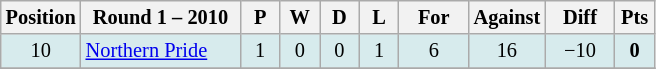<table class="wikitable" style="text-align:center; font-size:85%;">
<tr>
<th width=40 abbr="Position">Position</th>
<th width=100>Round 1 – 2010</th>
<th width=20 abbr="Played">P</th>
<th width=20 abbr="Won">W</th>
<th width=20 abbr="Drawn">D</th>
<th width=20 abbr="Lost">L</th>
<th width=40 abbr="Points for">For</th>
<th width=40 abbr="Points against">Against</th>
<th width=40 abbr="Points difference">Diff</th>
<th width=20 abbr="Points">Pts</th>
</tr>
<tr style="background: #d7ebed;">
<td>10</td>
<td style="text-align:left;"> <a href='#'>Northern Pride</a></td>
<td>1</td>
<td>0</td>
<td>0</td>
<td>1</td>
<td>6</td>
<td>16</td>
<td>−10</td>
<td><strong>0</strong></td>
</tr>
<tr>
</tr>
</table>
